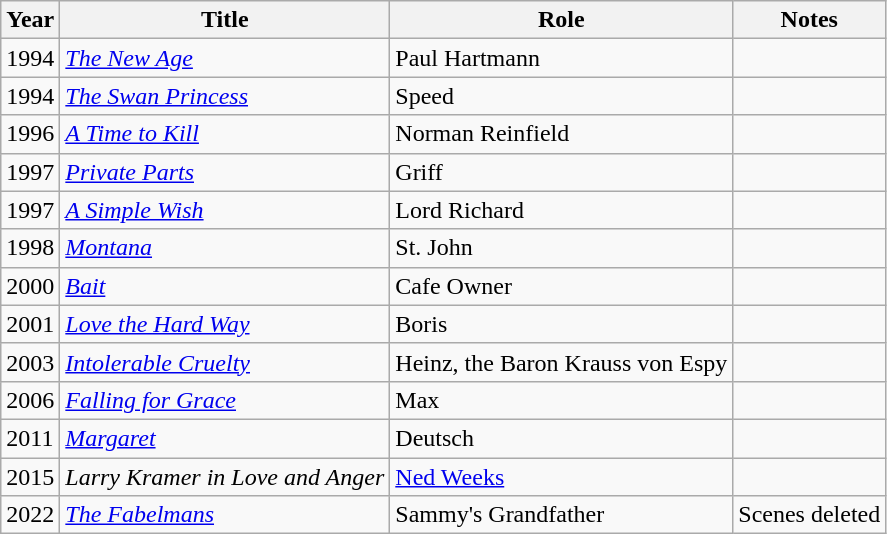<table class="wikitable sortable">
<tr>
<th>Year</th>
<th>Title</th>
<th>Role</th>
<th>Notes</th>
</tr>
<tr>
<td>1994</td>
<td><a href='#'><em>The New Age</em></a></td>
<td>Paul Hartmann</td>
<td></td>
</tr>
<tr>
<td>1994</td>
<td><em><a href='#'>The Swan Princess</a></em></td>
<td>Speed</td>
<td></td>
</tr>
<tr>
<td>1996</td>
<td><a href='#'><em>A Time to Kill</em></a></td>
<td>Norman Reinfield</td>
<td></td>
</tr>
<tr>
<td>1997</td>
<td><a href='#'><em>Private Parts</em></a></td>
<td>Griff</td>
<td></td>
</tr>
<tr>
<td>1997</td>
<td><em><a href='#'>A Simple Wish</a></em></td>
<td>Lord Richard</td>
<td></td>
</tr>
<tr>
<td>1998</td>
<td><a href='#'><em>Montana</em></a></td>
<td>St. John</td>
<td></td>
</tr>
<tr>
<td>2000</td>
<td><a href='#'><em>Bait</em></a></td>
<td>Cafe Owner</td>
<td></td>
</tr>
<tr>
<td>2001</td>
<td><em><a href='#'>Love the Hard Way</a></em></td>
<td>Boris</td>
<td></td>
</tr>
<tr>
<td>2003</td>
<td><em><a href='#'>Intolerable Cruelty</a></em></td>
<td>Heinz, the Baron Krauss von Espy</td>
<td></td>
</tr>
<tr>
<td>2006</td>
<td><em><a href='#'>Falling for Grace</a></em></td>
<td>Max</td>
<td></td>
</tr>
<tr>
<td>2011</td>
<td><a href='#'><em>Margaret</em></a></td>
<td>Deutsch</td>
<td></td>
</tr>
<tr>
<td>2015</td>
<td><em>Larry Kramer in Love and Anger</em></td>
<td><a href='#'>Ned Weeks</a></td>
<td></td>
</tr>
<tr>
<td>2022</td>
<td><em><a href='#'>The Fabelmans</a></em></td>
<td>Sammy's Grandfather</td>
<td>Scenes deleted</td>
</tr>
</table>
